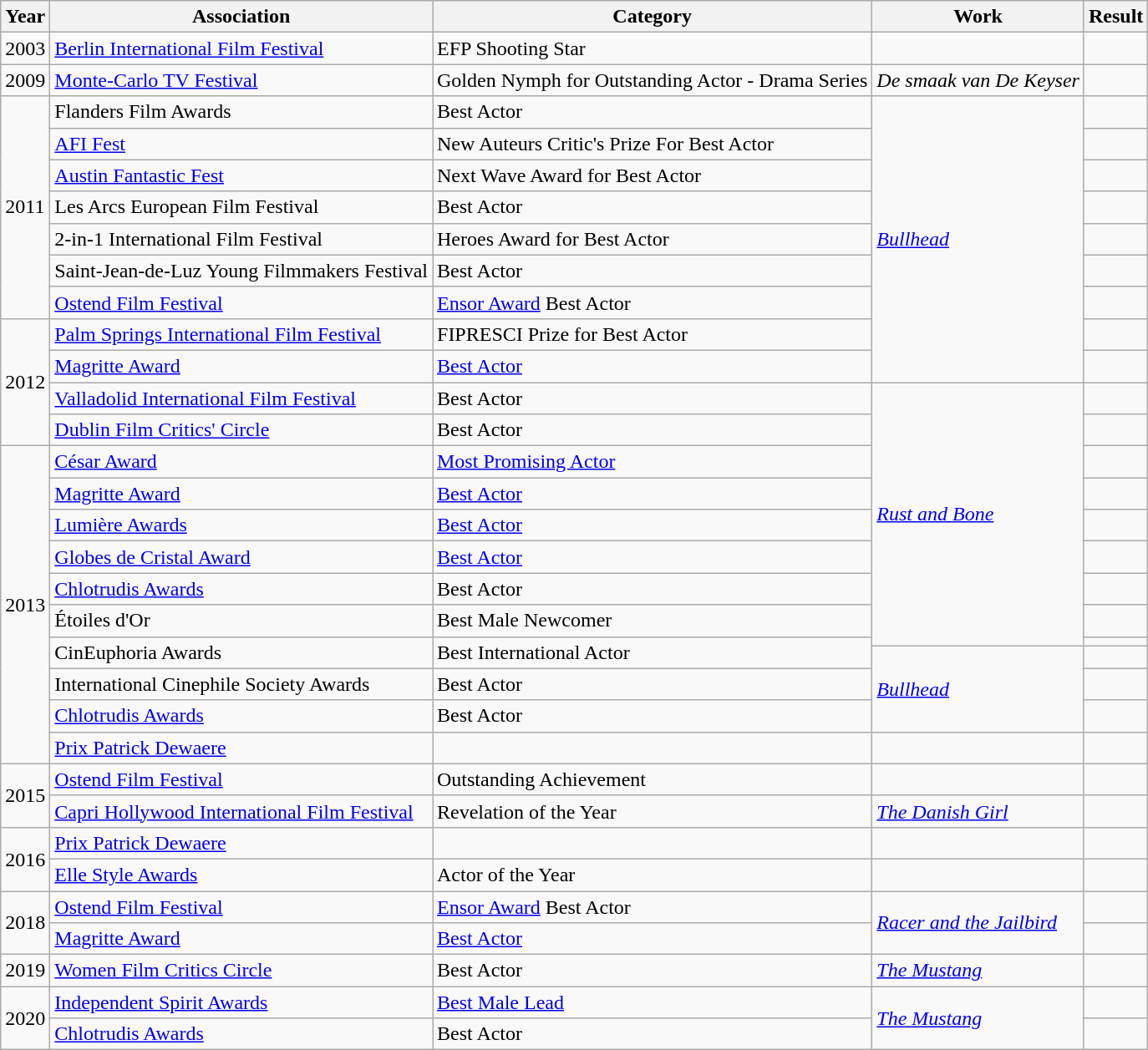<table class="wikitable sortable">
<tr>
<th>Year</th>
<th>Association</th>
<th>Category</th>
<th>Work</th>
<th>Result</th>
</tr>
<tr>
<td>2003</td>
<td><a href='#'>Berlin International Film Festival</a></td>
<td>EFP Shooting Star</td>
<td></td>
<td></td>
</tr>
<tr>
<td>2009</td>
<td><a href='#'>Monte-Carlo TV Festival</a></td>
<td>Golden Nymph for Outstanding Actor - Drama Series</td>
<td><em>De smaak van De Keyser</em></td>
<td></td>
</tr>
<tr>
<td rowspan="7">2011</td>
<td>Flanders Film Awards</td>
<td>Best Actor</td>
<td rowspan="9"><em><a href='#'>Bullhead</a></em></td>
<td></td>
</tr>
<tr>
<td><a href='#'>AFI Fest</a></td>
<td>New Auteurs Critic's Prize For Best Actor</td>
<td></td>
</tr>
<tr>
<td><a href='#'>Austin Fantastic Fest</a></td>
<td>Next Wave Award for Best Actor</td>
<td></td>
</tr>
<tr>
<td>Les Arcs European Film Festival</td>
<td>Best Actor</td>
<td></td>
</tr>
<tr>
<td>2-in-1 International Film Festival</td>
<td>Heroes Award for Best Actor</td>
<td></td>
</tr>
<tr>
<td>Saint-Jean-de-Luz Young Filmmakers Festival</td>
<td>Best Actor</td>
<td></td>
</tr>
<tr>
<td><a href='#'>Ostend Film Festival</a></td>
<td><a href='#'>Ensor Award</a> Best Actor</td>
<td></td>
</tr>
<tr>
<td rowspan="4">2012</td>
<td><a href='#'>Palm Springs International Film Festival</a></td>
<td>FIPRESCI Prize for Best Actor</td>
<td></td>
</tr>
<tr>
<td><a href='#'>Magritte Award</a></td>
<td><a href='#'>Best Actor</a></td>
<td></td>
</tr>
<tr>
<td><a href='#'>Valladolid International Film Festival</a></td>
<td>Best Actor</td>
<td rowspan="9"><em><a href='#'>Rust and Bone</a></em></td>
<td></td>
</tr>
<tr>
<td><a href='#'>Dublin Film Critics' Circle</a></td>
<td>Best Actor</td>
<td></td>
</tr>
<tr>
<td rowspan="11">2013</td>
<td><a href='#'>César Award</a></td>
<td><a href='#'>Most Promising Actor</a></td>
<td></td>
</tr>
<tr>
<td><a href='#'>Magritte Award</a></td>
<td><a href='#'>Best Actor</a></td>
<td></td>
</tr>
<tr>
<td><a href='#'>Lumière Awards</a></td>
<td><a href='#'>Best Actor</a></td>
<td></td>
</tr>
<tr>
<td><a href='#'>Globes de Cristal Award</a></td>
<td><a href='#'>Best Actor</a></td>
<td></td>
</tr>
<tr>
<td><a href='#'>Chlotrudis Awards</a></td>
<td>Best Actor</td>
<td></td>
</tr>
<tr>
<td>Étoiles d'Or</td>
<td>Best Male Newcomer</td>
<td></td>
</tr>
<tr>
<td rowspan="2">CinEuphoria Awards</td>
<td rowspan="2">Best International Actor</td>
<td></td>
</tr>
<tr>
<td rowspan="3"><em><a href='#'>Bullhead</a></em></td>
<td></td>
</tr>
<tr>
<td>International Cinephile Society Awards</td>
<td>Best Actor</td>
<td></td>
</tr>
<tr>
<td><a href='#'>Chlotrudis Awards</a></td>
<td>Best Actor</td>
<td></td>
</tr>
<tr>
<td><a href='#'>Prix Patrick Dewaere</a></td>
<td></td>
<td></td>
<td></td>
</tr>
<tr>
<td rowspan="2">2015</td>
<td><a href='#'>Ostend Film Festival</a></td>
<td>Outstanding Achievement</td>
<td></td>
<td></td>
</tr>
<tr>
<td><a href='#'>Capri Hollywood International Film Festival</a></td>
<td>Revelation of the Year</td>
<td><em><a href='#'>The Danish Girl</a></em></td>
<td></td>
</tr>
<tr>
<td rowspan="2">2016</td>
<td><a href='#'>Prix Patrick Dewaere</a></td>
<td></td>
<td></td>
<td></td>
</tr>
<tr>
<td><a href='#'>Elle Style Awards</a></td>
<td>Actor of the Year</td>
<td></td>
<td></td>
</tr>
<tr>
<td rowspan="2">2018</td>
<td><a href='#'>Ostend Film Festival</a></td>
<td><a href='#'>Ensor Award</a> Best Actor</td>
<td rowspan="2"><em><a href='#'>Racer and the Jailbird</a></em></td>
<td></td>
</tr>
<tr>
<td><a href='#'>Magritte Award</a></td>
<td><a href='#'>Best Actor</a></td>
<td></td>
</tr>
<tr>
<td>2019</td>
<td><a href='#'>Women Film Critics Circle</a></td>
<td>Best Actor</td>
<td><em><a href='#'>The Mustang</a></em></td>
<td></td>
</tr>
<tr>
<td rowspan="2">2020</td>
<td><a href='#'>Independent Spirit Awards</a></td>
<td><a href='#'>Best Male Lead</a></td>
<td rowspan="2"><em><a href='#'>The Mustang</a></em></td>
<td></td>
</tr>
<tr>
<td><a href='#'>Chlotrudis Awards</a></td>
<td>Best Actor</td>
<td></td>
</tr>
</table>
